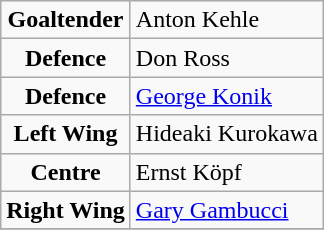<table class="wikitable" style="text-align:center;">
<tr>
<td><strong>Goaltender</strong></td>
<td style="text-align:left;">    Anton Kehle</td>
</tr>
<tr>
<td><strong>Defence</strong></td>
<td style="text-align:left;"> Don Ross</td>
</tr>
<tr>
<td><strong>Defence</strong></td>
<td style="text-align:left;">   <a href='#'>George Konik</a></td>
</tr>
<tr>
<td><strong>Left Wing</strong></td>
<td style="text-align:left;"> Hideaki Kurokawa</td>
</tr>
<tr>
<td><strong>Centre</strong></td>
<td style="text-align:left;"> Ernst Köpf</td>
</tr>
<tr>
<td><strong>Right Wing</strong></td>
<td style="text-align:left;">  <a href='#'>Gary Gambucci</a></td>
</tr>
<tr>
</tr>
</table>
